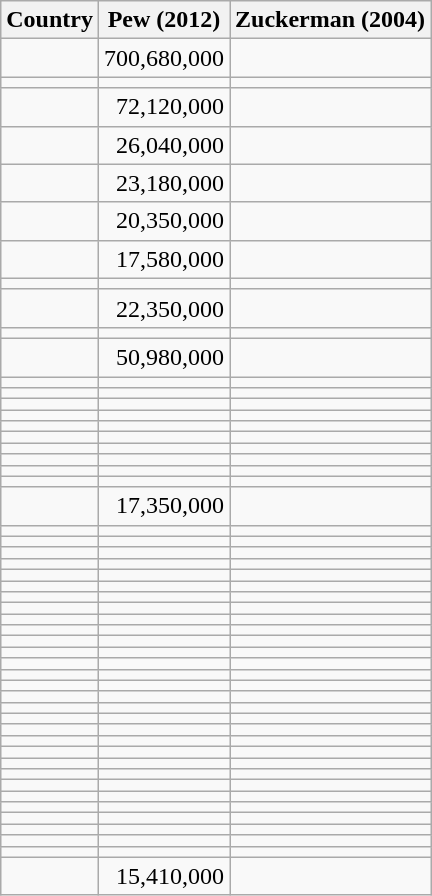<table class="wikitable sortable" style="text-align:right;">
<tr>
<th>Country</th>
<th>Pew (2012)</th>
<th>Zuckerman (2004)</th>
</tr>
<tr>
<td align="left"></td>
<td>700,680,000</td>
<td></td>
</tr>
<tr>
<td align="left"></td>
<td></td>
<td></td>
</tr>
<tr>
<td align="left"></td>
<td>72,120,000</td>
<td></td>
</tr>
<tr>
<td align="left"></td>
<td>26,040,000</td>
<td></td>
</tr>
<tr>
<td align="left"></td>
<td>23,180,000</td>
<td></td>
</tr>
<tr>
<td align="left"></td>
<td>20,350,000</td>
<td></td>
</tr>
<tr>
<td align="left"></td>
<td>17,580,000</td>
<td></td>
</tr>
<tr>
<td align="left"></td>
<td></td>
<td></td>
</tr>
<tr>
<td align="left"></td>
<td>22,350,000</td>
<td></td>
</tr>
<tr>
<td align="left"></td>
<td></td>
<td></td>
</tr>
<tr>
<td align="left"></td>
<td>50,980,000</td>
<td></td>
</tr>
<tr>
<td align="left"></td>
<td></td>
<td></td>
</tr>
<tr>
<td align="left"></td>
<td></td>
<td></td>
</tr>
<tr>
<td align="left"></td>
<td></td>
<td></td>
</tr>
<tr>
<td align="left"></td>
<td></td>
<td></td>
</tr>
<tr>
<td align="left"></td>
<td></td>
<td></td>
</tr>
<tr>
<td align="left"></td>
<td></td>
<td></td>
</tr>
<tr>
<td align="left"></td>
<td></td>
<td></td>
</tr>
<tr>
<td align="left"></td>
<td></td>
<td></td>
</tr>
<tr>
<td align="left"></td>
<td></td>
<td></td>
</tr>
<tr>
<td align="left"></td>
<td></td>
<td></td>
</tr>
<tr>
<td align="left"></td>
<td>17,350,000</td>
<td></td>
</tr>
<tr>
<td align="left"></td>
<td></td>
<td></td>
</tr>
<tr>
<td align="left"></td>
<td></td>
<td></td>
</tr>
<tr>
<td align="left"></td>
<td></td>
<td></td>
</tr>
<tr>
<td align="left"></td>
<td></td>
<td></td>
</tr>
<tr>
<td align="left"></td>
<td></td>
<td></td>
</tr>
<tr>
<td align="left"></td>
<td></td>
<td></td>
</tr>
<tr>
<td align="left"></td>
<td></td>
<td></td>
</tr>
<tr>
<td align="left"></td>
<td></td>
<td></td>
</tr>
<tr>
<td align="left"></td>
<td></td>
<td></td>
</tr>
<tr>
<td align="left"></td>
<td></td>
<td></td>
</tr>
<tr>
<td align="left"></td>
<td></td>
<td></td>
</tr>
<tr>
<td align="left"></td>
<td></td>
<td></td>
</tr>
<tr>
<td align="left"></td>
<td></td>
<td></td>
</tr>
<tr>
<td align="left"></td>
<td></td>
<td></td>
</tr>
<tr>
<td align="left"></td>
<td></td>
<td></td>
</tr>
<tr>
<td align="left"></td>
<td></td>
<td></td>
</tr>
<tr>
<td align="left"></td>
<td></td>
<td></td>
</tr>
<tr>
<td align="left"></td>
<td></td>
<td></td>
</tr>
<tr>
<td align="left"></td>
<td></td>
<td></td>
</tr>
<tr>
<td align="left"></td>
<td></td>
<td></td>
</tr>
<tr>
<td align="left"></td>
<td></td>
<td></td>
</tr>
<tr>
<td align="left"></td>
<td></td>
<td></td>
</tr>
<tr>
<td align="left"></td>
<td></td>
<td></td>
</tr>
<tr>
<td align="left"></td>
<td></td>
<td></td>
</tr>
<tr>
<td align="left"></td>
<td></td>
<td></td>
</tr>
<tr>
<td align="left"></td>
<td></td>
<td></td>
</tr>
<tr>
<td align="left"></td>
<td></td>
<td></td>
</tr>
<tr>
<td align="left"></td>
<td></td>
<td></td>
</tr>
<tr>
<td align="left"></td>
<td></td>
<td></td>
</tr>
<tr>
<td align="left"></td>
<td></td>
<td></td>
</tr>
<tr>
<td align="left"></td>
<td>15,410,000</td>
<td></td>
</tr>
</table>
